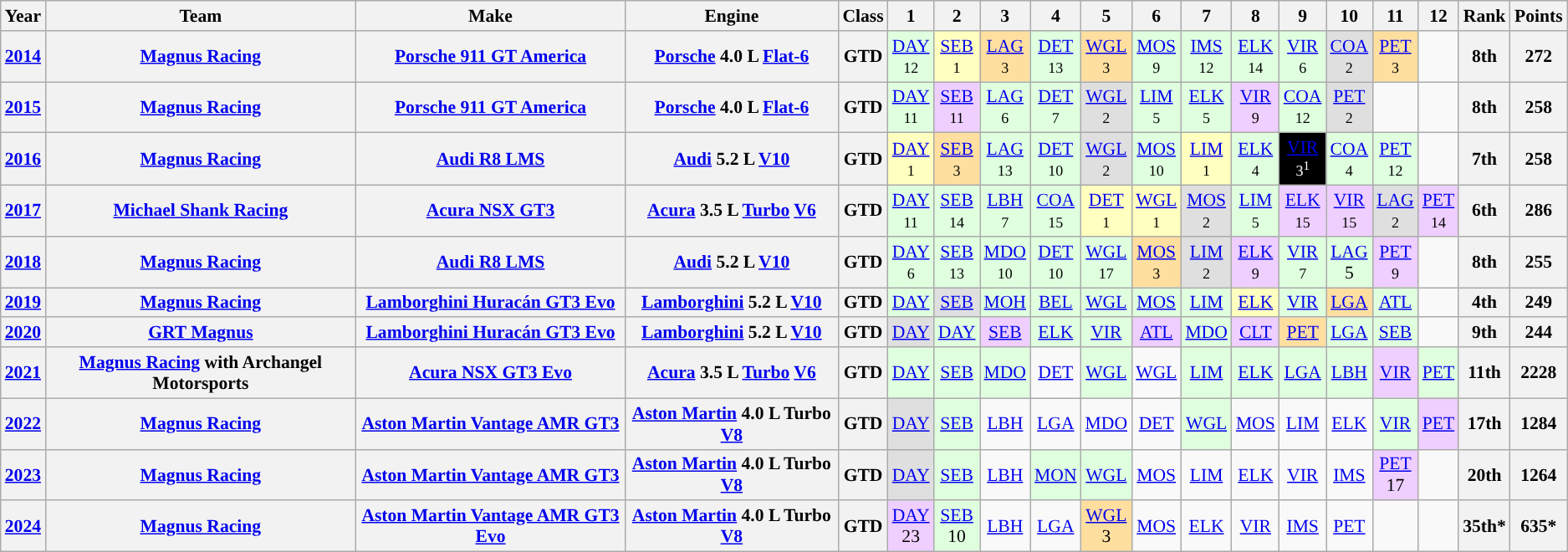<table class="wikitable" style="text-align:center; font-size:90%">
<tr>
<th>Year</th>
<th>Team</th>
<th>Make</th>
<th>Engine</th>
<th>Class</th>
<th>1</th>
<th>2</th>
<th>3</th>
<th>4</th>
<th>5</th>
<th>6</th>
<th>7</th>
<th>8</th>
<th>9</th>
<th>10</th>
<th>11</th>
<th>12</th>
<th>Rank</th>
<th>Points</th>
</tr>
<tr>
<th><a href='#'>2014</a></th>
<th><a href='#'>Magnus Racing</a></th>
<th><a href='#'>Porsche 911 GT America</a></th>
<th><a href='#'>Porsche</a> 4.0 L <a href='#'>Flat-6</a></th>
<th>GTD</th>
<td style="background:#DFFFDF;"><a href='#'>DAY</a><br><small>12</small></td>
<td style="background:#FFFFBF;"><a href='#'>SEB</a><br><small>1</small></td>
<td style="background:#FFDF9F;"><a href='#'>LAG</a><br><small>3</small></td>
<td style="background:#DFFFDF;"><a href='#'>DET</a><br><small>13</small></td>
<td style="background:#FFDF9F;"><a href='#'>WGL</a><br><small>3</small></td>
<td style="background:#DFFFDF;"><a href='#'>MOS</a><br><small>9</small></td>
<td style="background:#DFFFDF;"><a href='#'>IMS</a><br><small>12</small></td>
<td style="background:#DFFFDF;"><a href='#'>ELK</a><br><small>14</small></td>
<td style="background:#DFFFDF;"><a href='#'>VIR</a><br><small>6</small></td>
<td style="background:#DFDFDF;"><a href='#'>COA</a><br><small>2</small></td>
<td style="background:#FFDF9F;"><a href='#'>PET</a><br><small>3</small></td>
<td></td>
<th>8th</th>
<th>272</th>
</tr>
<tr>
<th><a href='#'>2015</a></th>
<th><a href='#'>Magnus Racing</a></th>
<th><a href='#'>Porsche 911 GT America</a></th>
<th><a href='#'>Porsche</a> 4.0 L <a href='#'>Flat-6</a></th>
<th>GTD</th>
<td style="background:#DFFFDF;"><a href='#'>DAY</a><br><small>11</small></td>
<td style="background:#EFCFFF;"><a href='#'>SEB</a><br><small>11</small></td>
<td style="background:#DFFFDF;"><a href='#'>LAG</a><br><small>6</small></td>
<td style="background:#DFFFDF;"><a href='#'>DET</a><br><small>7</small></td>
<td style="background:#DFDFDF;"><a href='#'>WGL</a><br><small>2</small></td>
<td style="background:#DFFFDF;"><a href='#'>LIM</a><br><small>5</small></td>
<td style="background:#DFFFDF;"><a href='#'>ELK</a><br><small>5</small></td>
<td style="background:#EFCFFF;"><a href='#'>VIR</a><br><small>9</small></td>
<td style="background:#DFFFDF;"><a href='#'>COA</a><br><small>12</small></td>
<td style="background:#DFDFDF;"><a href='#'>PET</a><br><small>2</small></td>
<td></td>
<td></td>
<th>8th</th>
<th>258</th>
</tr>
<tr>
<th><a href='#'>2016</a></th>
<th><a href='#'>Magnus Racing</a></th>
<th><a href='#'>Audi R8 LMS</a></th>
<th><a href='#'>Audi</a> 5.2 L <a href='#'>V10</a></th>
<th>GTD</th>
<td style="background:#FFFFBF;"><a href='#'>DAY</a><br><small>1</small></td>
<td style="background:#FFDF9F;"><a href='#'>SEB</a><br><small>3</small></td>
<td style="background:#DFFFDF;"><a href='#'>LAG</a><br><small>13</small></td>
<td style="background:#DFFFDF;"><a href='#'>DET</a><br><small>10</small></td>
<td style="background:#DFDFDF;"><a href='#'>WGL</a><br><small>2</small></td>
<td style="background:#DFFFDF;"><a href='#'>MOS</a><br><small>10</small></td>
<td style="background:#FFFFBF;"><a href='#'>LIM</a><br><small>1</small></td>
<td style="background:#DFFFDF;"><a href='#'>ELK</a><br><small>4</small></td>
<td style="background:#000000;color:white"><a href='#'>VIR</a><br><small>3<sup>1</sup></small></td>
<td style="background:#DFFFDF;"><a href='#'>COA</a><br><small>4</small></td>
<td style="background:#DFFFDF;"><a href='#'>PET</a><br><small>12</small></td>
<td></td>
<th>7th</th>
<th>258</th>
</tr>
<tr>
<th><a href='#'>2017</a></th>
<th><a href='#'>Michael Shank Racing</a></th>
<th><a href='#'>Acura NSX GT3</a></th>
<th><a href='#'>Acura</a> 3.5 L <a href='#'>Turbo</a> <a href='#'>V6</a></th>
<th>GTD</th>
<td style="background:#DFFFDF;"><a href='#'>DAY</a><br><small>11</small></td>
<td style="background:#DFFFDF;"><a href='#'>SEB</a><br><small>14</small></td>
<td style="background:#DFFFDF;"><a href='#'>LBH</a><br><small>7</small></td>
<td style="background:#DFFFDF;"><a href='#'>COA</a><br><small>15</small></td>
<td style="background:#FFFFBF;"><a href='#'>DET</a><br><small>1</small></td>
<td style="background:#FFFFBF;"><a href='#'>WGL</a><br><small>1</small></td>
<td style="background:#DFDFDF;"><a href='#'>MOS</a><br><small>2</small></td>
<td style="background:#DFFFDF;"><a href='#'>LIM</a><br><small>5</small></td>
<td style="background:#EFCFFF;"><a href='#'>ELK</a><br><small>15</small></td>
<td style="background:#EFCFFF;"><a href='#'>VIR</a><br><small>15</small></td>
<td style="background:#DFDFDF;"><a href='#'>LAG</a><br><small>2</small></td>
<td style="background:#EFCFFF;"><a href='#'>PET</a><br><small>14</small></td>
<th style="background:#;">6th</th>
<th style="background:#;">286</th>
</tr>
<tr>
<th><a href='#'>2018</a></th>
<th><a href='#'>Magnus Racing</a></th>
<th><a href='#'>Audi R8 LMS</a></th>
<th><a href='#'>Audi</a> 5.2 L <a href='#'>V10</a></th>
<th>GTD</th>
<td style="background:#DFFFDF;"><a href='#'>DAY</a><br><small>6</small></td>
<td style="background:#DFFFDF;"><a href='#'>SEB</a><br><small>13</small></td>
<td style="background:#DFFFDF;"><a href='#'>MDO</a><br><small>10</small></td>
<td style="background:#DFFFDF;"><a href='#'>DET</a><br><small>10</small></td>
<td style="background:#DFFFDF;"><a href='#'>WGL</a><br><small>17</small></td>
<td style="background:#FFDF9F;"><a href='#'>MOS</a><br><small>3</small></td>
<td style="background:#DFDFDF;"><a href='#'>LIM</a><br><small>2</small></td>
<td style="background:#efcfff;"><a href='#'>ELK</a><br><small>9</small></td>
<td style="background:#DFFFDF;"><a href='#'>VIR</a><br><small>7</small></td>
<td style="background:#dfffdf;"><a href='#'>LAG</a><br>5<small></small></td>
<td style="background:#efcfff;"><a href='#'>PET</a><br><small>9</small></td>
<td></td>
<th style="background:#;">8th</th>
<th style="background:#;">255</th>
</tr>
<tr>
<th><a href='#'>2019</a></th>
<th><a href='#'>Magnus Racing</a></th>
<th><a href='#'>Lamborghini Huracán GT3 Evo</a></th>
<th><a href='#'>Lamborghini</a> 5.2 L <a href='#'>V10</a></th>
<th>GTD</th>
<td style="background:#dfffdf;"><a href='#'>DAY</a><br></td>
<td style="background:#dfdfdf;"><a href='#'>SEB</a><br></td>
<td style="background:#dfffdf;"><a href='#'>MOH</a><br></td>
<td style="background:#dfffdf;"><a href='#'>BEL</a><br></td>
<td style="background:#dfffdf;"><a href='#'>WGL</a><br></td>
<td style="background:#dfffdf;"><a href='#'>MOS</a><br></td>
<td style="background:#dfffdf;"><a href='#'>LIM</a><br></td>
<td style="background:#ffffbf;"><a href='#'>ELK</a><br></td>
<td style="background:#dfffdf;"><a href='#'>VIR</a><br></td>
<td style="background:#ffdf9f;"><a href='#'>LGA</a><br></td>
<td style="background:#dfffdf;"><a href='#'>ATL</a><br></td>
<td></td>
<th style="background:#;">4th</th>
<th style="background:#;">249</th>
</tr>
<tr>
<th><a href='#'>2020</a></th>
<th><a href='#'>GRT Magnus</a></th>
<th><a href='#'>Lamborghini Huracán GT3 Evo</a></th>
<th><a href='#'>Lamborghini</a> 5.2 L <a href='#'>V10</a></th>
<th>GTD</th>
<td style="background:#dfdfdf;"><a href='#'>DAY</a><br></td>
<td style="background:#dfffdf;"><a href='#'>DAY</a><br></td>
<td style="background:#efcfff;"><a href='#'>SEB</a><br></td>
<td style="background:#dfffdf;"><a href='#'>ELK</a><br></td>
<td style="background:#dfffdf;"><a href='#'>VIR</a><br></td>
<td style="background:#efcfff;"><a href='#'>ATL</a><br></td>
<td style="background:#dfffdf;"><a href='#'>MDO</a><br></td>
<td style="background:#efcfff;"><a href='#'>CLT</a><br></td>
<td style="background:#ffdf9f;"><a href='#'>PET</a><br></td>
<td style="background:#dfffdf;"><a href='#'>LGA</a><br></td>
<td style="background:#dfffdf;"><a href='#'>SEB</a><br></td>
<td></td>
<th>9th</th>
<th>244</th>
</tr>
<tr>
<th><a href='#'>2021</a></th>
<th><a href='#'>Magnus Racing</a> with Archangel Motorsports</th>
<th><a href='#'>Acura NSX GT3 Evo</a></th>
<th><a href='#'>Acura</a> 3.5 L <a href='#'>Turbo</a> <a href='#'>V6</a></th>
<th>GTD</th>
<td style="background:#DFFFDF;"><a href='#'>DAY</a><br></td>
<td style="background:#dfffdf;"><a href='#'>SEB</a><br></td>
<td style="background:#dfffdf;"><a href='#'>MDO</a><br></td>
<td><a href='#'>DET</a></td>
<td style="background:#dfffdf;"><a href='#'>WGL</a><br></td>
<td><a href='#'>WGL</a></td>
<td style="background:#dfffdf;"><a href='#'>LIM</a><br></td>
<td style="background:#dfffdf;"><a href='#'>ELK</a><br></td>
<td style="background:#dfffdf;"><a href='#'>LGA</a><br></td>
<td style="background:#dfffdf;"><a href='#'>LBH</a><br></td>
<td style="background:#efcfff;"><a href='#'>VIR</a><br></td>
<td style="background:#dfffdf;"><a href='#'>PET</a><br></td>
<th style="background:#;">11th</th>
<th style="background:#;">2228</th>
</tr>
<tr>
<th><a href='#'>2022</a></th>
<th><a href='#'>Magnus Racing</a></th>
<th><a href='#'>Aston Martin Vantage AMR GT3</a></th>
<th><a href='#'>Aston Martin</a> 4.0 L Turbo <a href='#'>V8</a></th>
<th>GTD</th>
<td style="background:#DFDFDF;"><a href='#'>DAY</a><br></td>
<td style="background:#DFFFDF;"><a href='#'>SEB</a><br></td>
<td><a href='#'>LBH</a></td>
<td><a href='#'>LGA</a></td>
<td><a href='#'>MDO</a></td>
<td><a href='#'>DET</a></td>
<td style="background:#DFFFDF;"><a href='#'>WGL</a><br></td>
<td style="background:"><a href='#'>MOS</a><br></td>
<td style="background:"><a href='#'>LIM</a><br></td>
<td style="background:"><a href='#'>ELK</a><br></td>
<td style="background:#DFFFDF;"><a href='#'>VIR</a><br></td>
<td style="background:#efcfff;"><a href='#'>PET</a><br></td>
<th>17th</th>
<th>1284</th>
</tr>
<tr>
<th><a href='#'>2023</a></th>
<th><a href='#'>Magnus Racing</a></th>
<th><a href='#'>Aston Martin Vantage AMR GT3</a></th>
<th><a href='#'>Aston Martin</a> 4.0 L Turbo <a href='#'>V8</a></th>
<th>GTD</th>
<td style="background:#DFDFDF;"><a href='#'>DAY</a><br></td>
<td style="background:#DFFFDF;"><a href='#'>SEB</a><br></td>
<td><a href='#'>LBH</a><br></td>
<td style="background:#DFFFDF;"><a href='#'>MON</a><br></td>
<td style="background:#DFFFDF;"><a href='#'>WGL</a><br></td>
<td><a href='#'>MOS</a><br></td>
<td><a href='#'>LIM</a><br></td>
<td><a href='#'>ELK</a><br></td>
<td><a href='#'>VIR</a><br></td>
<td><a href='#'>IMS</a></td>
<td style="background:#efcfff;"><a href='#'>PET</a><br>17</td>
<td></td>
<th>20th</th>
<th>1264</th>
</tr>
<tr>
<th><a href='#'>2024</a></th>
<th><a href='#'>Magnus Racing</a></th>
<th><a href='#'>Aston Martin Vantage AMR GT3 Evo</a></th>
<th><a href='#'>Aston Martin</a> 4.0 L Turbo <a href='#'>V8</a></th>
<th>GTD</th>
<td style="background:#efcfff;"><a href='#'>DAY</a><br>23</td>
<td style="background:#DFFFDF;"><a href='#'>SEB</a><br>10</td>
<td><a href='#'>LBH</a><br></td>
<td><a href='#'>LGA</a><br></td>
<td style="background:#ffdf9f;"><a href='#'>WGL</a><br>3</td>
<td><a href='#'>MOS</a><br></td>
<td><a href='#'>ELK</a><br></td>
<td><a href='#'>VIR</a><br></td>
<td><a href='#'>IMS</a><br></td>
<td><a href='#'>PET</a><br></td>
<td></td>
<td></td>
<th>35th*</th>
<th>635*</th>
</tr>
</table>
